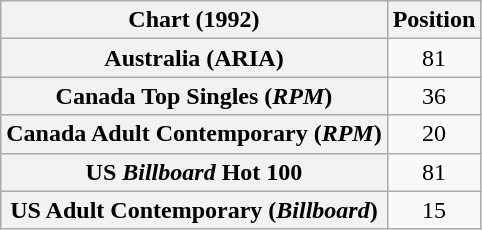<table class="wikitable sortable plainrowheaders" style="text-align:center">
<tr>
<th>Chart (1992)</th>
<th>Position</th>
</tr>
<tr>
<th scope="row">Australia (ARIA)</th>
<td>81</td>
</tr>
<tr>
<th scope="row">Canada Top Singles (<em>RPM</em>)</th>
<td>36</td>
</tr>
<tr>
<th scope="row">Canada Adult Contemporary (<em>RPM</em>)</th>
<td>20</td>
</tr>
<tr>
<th scope="row">US <em>Billboard</em> Hot 100</th>
<td>81</td>
</tr>
<tr>
<th scope="row">US Adult Contemporary (<em>Billboard</em>)</th>
<td>15</td>
</tr>
</table>
